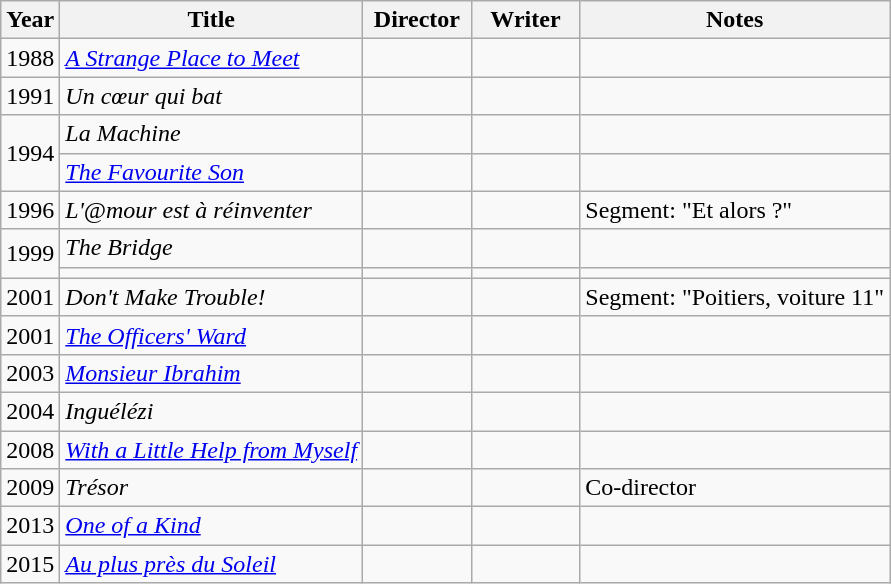<table class="wikitable">
<tr>
<th>Year</th>
<th>Title</th>
<th width=65>Director</th>
<th width=65>Writer</th>
<th>Notes</th>
</tr>
<tr>
<td>1988</td>
<td><em><a href='#'>A Strange Place to Meet</a></em></td>
<td></td>
<td></td>
<td></td>
</tr>
<tr>
<td>1991</td>
<td><em>Un cœur qui bat</em></td>
<td></td>
<td></td>
<td></td>
</tr>
<tr>
<td rowspan=2>1994</td>
<td><em>La Machine</em></td>
<td></td>
<td></td>
<td></td>
</tr>
<tr>
<td><em><a href='#'>The Favourite Son</a></em></td>
<td></td>
<td></td>
<td></td>
</tr>
<tr>
<td>1996</td>
<td><em>L'@mour est à réinventer</em></td>
<td></td>
<td></td>
<td>Segment: "Et alors ?"</td>
</tr>
<tr>
<td rowspan=2>1999</td>
<td><em>The Bridge</em></td>
<td></td>
<td></td>
<td></td>
</tr>
<tr>
<td></td>
<td></td>
<td></td>
<td></td>
</tr>
<tr>
<td>2001</td>
<td><em>Don't Make Trouble!</em></td>
<td></td>
<td></td>
<td>Segment: "Poitiers, voiture 11"</td>
</tr>
<tr>
<td>2001</td>
<td><em><a href='#'>The Officers' Ward</a></em></td>
<td></td>
<td></td>
<td></td>
</tr>
<tr>
<td>2003</td>
<td><em><a href='#'>Monsieur Ibrahim</a></em></td>
<td></td>
<td></td>
<td></td>
</tr>
<tr>
<td>2004</td>
<td><em>Inguélézi</em></td>
<td></td>
<td></td>
<td></td>
</tr>
<tr>
<td>2008</td>
<td><em><a href='#'>With a Little Help from Myself</a></em></td>
<td></td>
<td></td>
<td></td>
</tr>
<tr>
<td>2009</td>
<td><em>Trésor</em></td>
<td></td>
<td></td>
<td>Co-director</td>
</tr>
<tr>
<td>2013</td>
<td><em><a href='#'>One of a Kind</a></em></td>
<td></td>
<td></td>
<td></td>
</tr>
<tr>
<td>2015</td>
<td><em><a href='#'>Au plus près du Soleil</a></em></td>
<td></td>
<td></td>
<td></td>
</tr>
</table>
